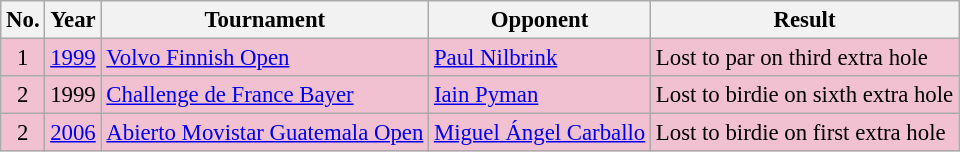<table class="wikitable" style="font-size:95%;">
<tr>
<th>No.</th>
<th>Year</th>
<th>Tournament</th>
<th>Opponent</th>
<th>Result</th>
</tr>
<tr style="background:#F2C1D1;">
<td align=center>1</td>
<td><a href='#'>1999</a></td>
<td><a href='#'>Volvo Finnish Open</a></td>
<td> <a href='#'>Paul Nilbrink</a></td>
<td>Lost to par on third extra hole</td>
</tr>
<tr style="background:#F2C1D1;">
<td align=center>2</td>
<td>1999</td>
<td><a href='#'>Challenge de France Bayer</a></td>
<td> <a href='#'>Iain Pyman</a></td>
<td>Lost to birdie on sixth extra hole</td>
</tr>
<tr style="background:#F2C1D1;">
<td align=center>2</td>
<td><a href='#'>2006</a></td>
<td><a href='#'>Abierto Movistar Guatemala Open</a></td>
<td> <a href='#'>Miguel Ángel Carballo</a></td>
<td>Lost to birdie on first extra hole</td>
</tr>
</table>
